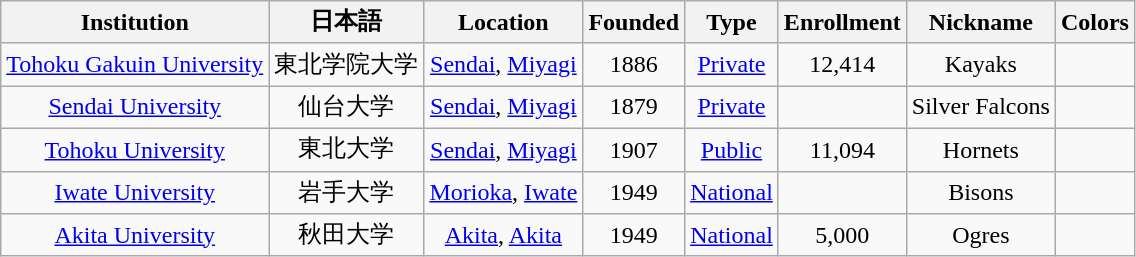<table class="wikitable sortable" style="text-align: center;">
<tr>
<th>Institution</th>
<th>日本語</th>
<th>Location</th>
<th>Founded</th>
<th>Type</th>
<th>Enrollment</th>
<th>Nickname</th>
<th>Colors</th>
</tr>
<tr>
<td><a href='#'>Tohoku Gakuin University</a></td>
<td>東北学院大学</td>
<td><a href='#'>Sendai</a>, <a href='#'>Miyagi</a></td>
<td>1886</td>
<td><a href='#'>Private</a></td>
<td>12,414</td>
<td>Kayaks</td>
<td></td>
</tr>
<tr>
<td><a href='#'>Sendai University</a></td>
<td>仙台大学</td>
<td><a href='#'>Sendai</a>, <a href='#'>Miyagi</a></td>
<td>1879</td>
<td><a href='#'>Private</a></td>
<td></td>
<td>Silver Falcons</td>
<td></td>
</tr>
<tr>
<td><a href='#'>Tohoku University</a></td>
<td>東北大学</td>
<td><a href='#'>Sendai</a>, <a href='#'>Miyagi</a></td>
<td>1907</td>
<td><a href='#'>Public</a></td>
<td>11,094</td>
<td>Hornets</td>
<td></td>
</tr>
<tr>
<td><a href='#'>Iwate University</a></td>
<td>岩手大学</td>
<td><a href='#'>Morioka</a>, <a href='#'>Iwate</a></td>
<td>1949</td>
<td><a href='#'>National</a></td>
<td></td>
<td>Bisons</td>
<td></td>
</tr>
<tr>
<td><a href='#'>Akita University</a></td>
<td>秋田大学</td>
<td><a href='#'>Akita</a>, <a href='#'>Akita</a></td>
<td>1949</td>
<td><a href='#'>National</a></td>
<td>5,000</td>
<td>Ogres</td>
<td></td>
</tr>
</table>
